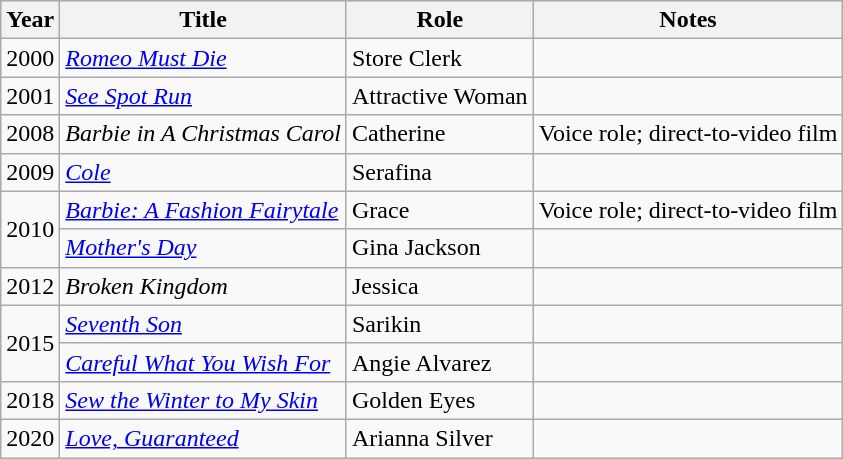<table class="wikitable sortable">
<tr>
<th>Year</th>
<th>Title</th>
<th>Role</th>
<th class="unsortable">Notes</th>
</tr>
<tr>
<td>2000</td>
<td><em><a href='#'>Romeo Must Die</a></em></td>
<td>Store Clerk</td>
<td></td>
</tr>
<tr>
<td>2001</td>
<td><em><a href='#'>See Spot Run</a></em></td>
<td>Attractive Woman</td>
<td></td>
</tr>
<tr>
<td>2008</td>
<td><em>Barbie in A Christmas Carol</em></td>
<td>Catherine</td>
<td>Voice role; direct-to-video film</td>
</tr>
<tr>
<td>2009</td>
<td><em><a href='#'>Cole</a></em></td>
<td>Serafina</td>
<td></td>
</tr>
<tr>
<td rowspan="2">2010</td>
<td><em><a href='#'>Barbie: A Fashion Fairytale</a></em></td>
<td>Grace</td>
<td>Voice role; direct-to-video film</td>
</tr>
<tr>
<td><em><a href='#'>Mother's Day</a></em></td>
<td>Gina Jackson</td>
<td></td>
</tr>
<tr>
<td>2012</td>
<td><em>Broken Kingdom</em></td>
<td>Jessica</td>
<td></td>
</tr>
<tr>
<td rowspan="2">2015</td>
<td><em><a href='#'>Seventh Son</a></em></td>
<td>Sarikin</td>
<td></td>
</tr>
<tr>
<td><em><a href='#'>Careful What You Wish For</a></em></td>
<td>Angie Alvarez</td>
<td></td>
</tr>
<tr>
<td>2018</td>
<td><em><a href='#'>Sew the Winter to My Skin</a></em></td>
<td>Golden Eyes</td>
<td></td>
</tr>
<tr>
<td>2020</td>
<td><em><a href='#'>Love, Guaranteed</a></em></td>
<td>Arianna Silver</td>
<td></td>
</tr>
</table>
